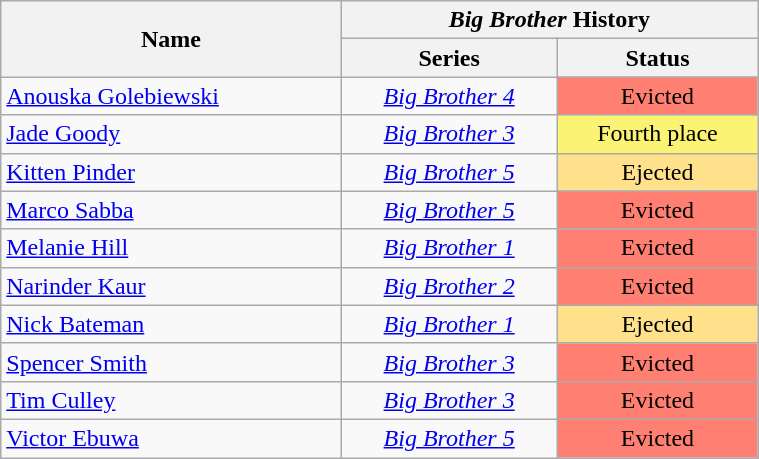<table class="wikitable" style="width: 40%">
<tr>
<th rowspan="2" style="text-align:center" style="width: 10%">Name</th>
<th colspan="2" style="text-align:center" style="width: 20%"><em>Big Brother</em> History</th>
</tr>
<tr>
<th style="text-align:center" style="width: 10%">Series</th>
<th style="text-align:center" style="width: 10%">Status</th>
</tr>
<tr>
<td><a href='#'>Anouska Golebiewski</a></td>
<td style="text-align:center;"><em><a href='#'>Big Brother 4</a></em></td>
<td style="text-align:center; background:#ff8072;">Evicted</td>
</tr>
<tr>
<td><a href='#'>Jade Goody</a></td>
<td style="text-align:center;"><em><a href='#'>Big Brother 3</a></em></td>
<td style="text-align:center; background:#fbf373;">Fourth place</td>
</tr>
<tr>
<td><a href='#'>Kitten Pinder</a></td>
<td style="text-align:center;"><em><a href='#'>Big Brother 5</a></em></td>
<td style="text-align:center; background:#ffe08b;">Ejected</td>
</tr>
<tr>
<td><a href='#'>Marco Sabba</a></td>
<td style="text-align:center;"><em><a href='#'>Big Brother 5</a></em></td>
<td style="text-align:center; background:#ff8072;">Evicted</td>
</tr>
<tr>
<td><a href='#'>Melanie Hill</a></td>
<td style="text-align:center;"><em><a href='#'>Big Brother 1</a></em></td>
<td style="text-align:center; background:#ff8072;">Evicted</td>
</tr>
<tr>
<td><a href='#'>Narinder Kaur</a></td>
<td style="text-align:center;"><em><a href='#'>Big Brother 2</a></em></td>
<td style="text-align:center; background:#ff8072;">Evicted</td>
</tr>
<tr>
<td><a href='#'>Nick Bateman</a></td>
<td style="text-align:center;"><em><a href='#'>Big Brother 1</a></em></td>
<td style="text-align:center; background:#ffe08b;">Ejected</td>
</tr>
<tr>
<td><a href='#'>Spencer Smith</a></td>
<td style="text-align:center;"><em><a href='#'>Big Brother 3</a></em></td>
<td style="text-align:center; background:#ff8072;">Evicted</td>
</tr>
<tr>
<td><a href='#'>Tim Culley</a></td>
<td style="text-align:center;"><em><a href='#'>Big Brother 3</a></em></td>
<td style="text-align:center; background:#ff8072;">Evicted</td>
</tr>
<tr>
<td><a href='#'>Victor Ebuwa</a></td>
<td style="text-align:center;"><em><a href='#'>Big Brother 5</a></em></td>
<td style="text-align:center; background:#ff8072;">Evicted</td>
</tr>
</table>
